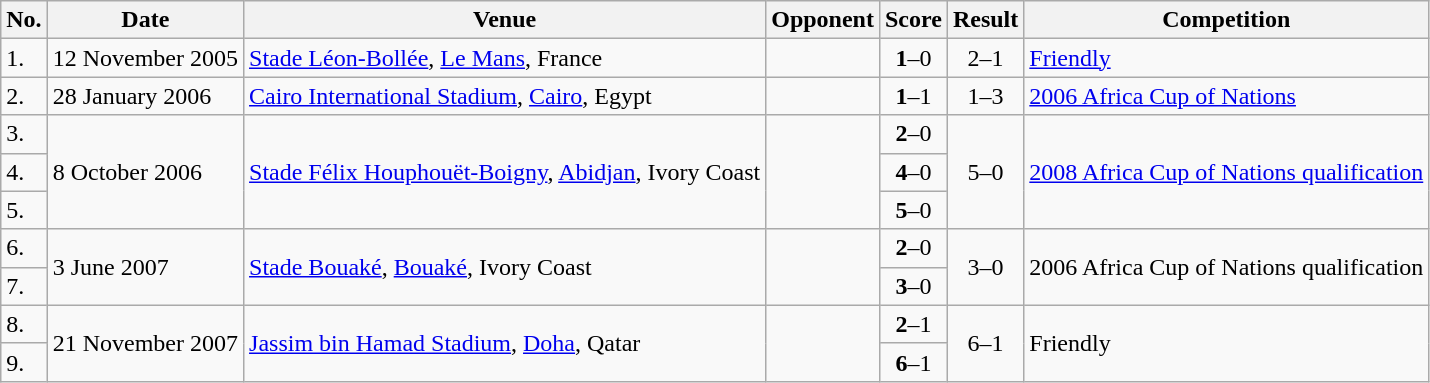<table class="wikitable">
<tr>
<th>No.</th>
<th>Date</th>
<th>Venue</th>
<th>Opponent</th>
<th>Score</th>
<th>Result</th>
<th>Competition</th>
</tr>
<tr>
<td>1.</td>
<td>12 November 2005</td>
<td><a href='#'>Stade Léon-Bollée</a>, <a href='#'>Le Mans</a>, France</td>
<td></td>
<td align=center><strong>1</strong>–0</td>
<td align=center>2–1</td>
<td><a href='#'>Friendly</a></td>
</tr>
<tr>
<td>2.</td>
<td>28 January 2006</td>
<td><a href='#'>Cairo International Stadium</a>, <a href='#'>Cairo</a>, Egypt</td>
<td></td>
<td align=center><strong>1</strong>–1</td>
<td align=center>1–3</td>
<td><a href='#'>2006 Africa Cup of Nations</a></td>
</tr>
<tr>
<td>3.</td>
<td rowspan="3">8 October 2006</td>
<td rowspan="3"><a href='#'>Stade Félix Houphouët-Boigny</a>, <a href='#'>Abidjan</a>, Ivory Coast</td>
<td rowspan="3"></td>
<td align=center><strong>2</strong>–0</td>
<td rowspan="3" style="text-align:center">5–0</td>
<td rowspan="3"><a href='#'>2008 Africa Cup of Nations qualification</a></td>
</tr>
<tr>
<td>4.</td>
<td align=center><strong>4</strong>–0</td>
</tr>
<tr>
<td>5.</td>
<td align=center><strong>5</strong>–0</td>
</tr>
<tr>
<td>6.</td>
<td rowspan="2">3 June 2007</td>
<td rowspan="2"><a href='#'>Stade Bouaké</a>, <a href='#'>Bouaké</a>, Ivory Coast</td>
<td rowspan="2"></td>
<td align=center><strong>2</strong>–0</td>
<td rowspan="2" style="text-align:center">3–0</td>
<td rowspan="2">2006 Africa Cup of Nations qualification</td>
</tr>
<tr>
<td>7.</td>
<td align=center><strong>3</strong>–0</td>
</tr>
<tr>
<td>8.</td>
<td rowspan="2">21 November 2007</td>
<td rowspan="2"><a href='#'>Jassim bin Hamad Stadium</a>, <a href='#'>Doha</a>, Qatar</td>
<td rowspan="2"></td>
<td align=center><strong>2</strong>–1</td>
<td rowspan="2" style="text-align:center">6–1</td>
<td rowspan="2">Friendly</td>
</tr>
<tr>
<td>9.</td>
<td align=center><strong>6</strong>–1</td>
</tr>
</table>
